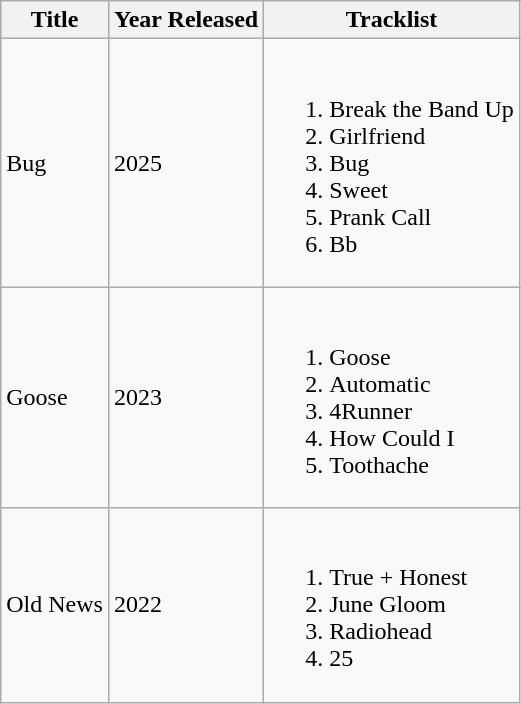<table class="wikitable">
<tr>
<th>Title</th>
<th>Year Released</th>
<th>Tracklist</th>
</tr>
<tr>
<td>Bug</td>
<td>2025</td>
<td><br><ol><li>Break the Band Up</li><li>Girlfriend</li><li>Bug</li><li>Sweet</li><li>Prank Call</li><li>Bb</li></ol></td>
</tr>
<tr>
<td>Goose</td>
<td>2023</td>
<td><br><ol><li>Goose</li><li>Automatic</li><li>4Runner</li><li>How Could I</li><li>Toothache</li></ol></td>
</tr>
<tr>
<td>Old News</td>
<td>2022</td>
<td><br><ol><li>True + Honest</li><li>June Gloom</li><li>Radiohead</li><li>25</li></ol></td>
</tr>
</table>
